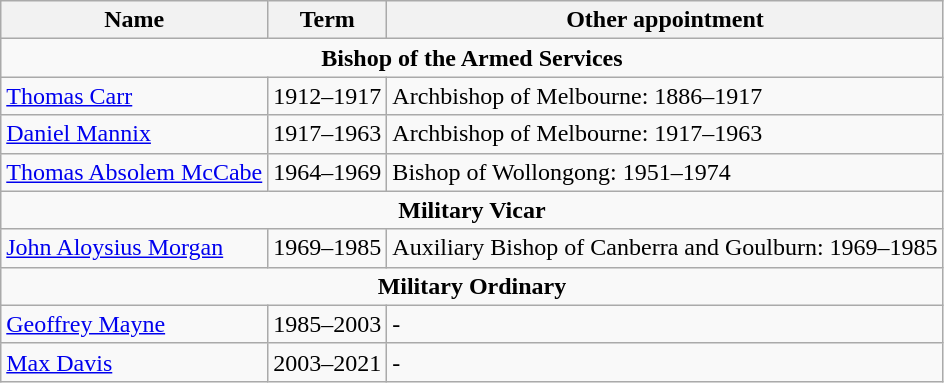<table class="wikitable">
<tr>
<th>Name</th>
<th>Term</th>
<th>Other appointment</th>
</tr>
<tr>
<td colspan="3" style="text-align:center;"><strong>Bishop of the Armed Services</strong></td>
</tr>
<tr>
<td><a href='#'>Thomas Carr</a></td>
<td>1912–1917</td>
<td>Archbishop of Melbourne: 1886–1917</td>
</tr>
<tr>
<td><a href='#'>Daniel Mannix</a></td>
<td>1917–1963</td>
<td>Archbishop of Melbourne: 1917–1963</td>
</tr>
<tr>
<td><a href='#'>Thomas Absolem McCabe</a></td>
<td>1964–1969</td>
<td>Bishop of Wollongong: 1951–1974</td>
</tr>
<tr>
<td colspan="3" style="text-align:center;"><strong>Military Vicar</strong></td>
</tr>
<tr>
<td><a href='#'>John Aloysius Morgan</a></td>
<td>1969–1985</td>
<td>Auxiliary Bishop of Canberra and Goulburn: 1969–1985</td>
</tr>
<tr>
<td colspan="3" style="text-align:center;"><strong>Military Ordinary</strong></td>
</tr>
<tr>
<td><a href='#'>Geoffrey Mayne</a></td>
<td>1985–2003</td>
<td>-</td>
</tr>
<tr>
<td><a href='#'>Max Davis</a></td>
<td>2003–2021</td>
<td>-</td>
</tr>
</table>
